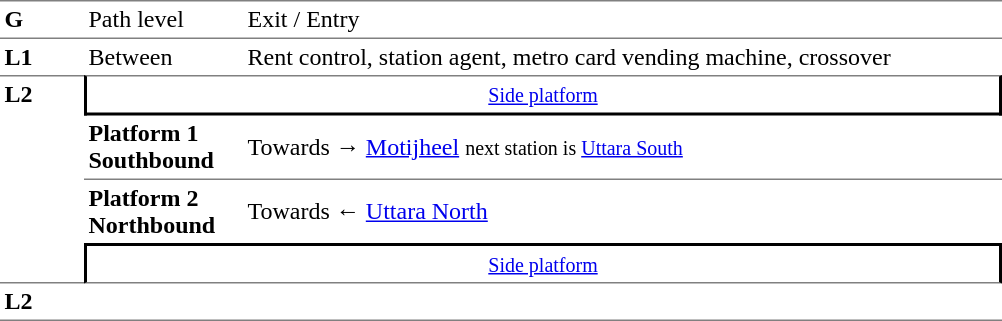<table table border=0 cellspacing=0 cellpadding=3>
<tr>
<td style="border-bottom:solid 1px gray;border-top:solid 1px gray;" width=50 valign=top><strong>G</strong></td>
<td style="border-top:solid 1px gray;border-bottom:solid 1px gray;" width=100 valign=top>Path level</td>
<td style="border-top:solid 1px gray;border-bottom:solid 1px gray;" width=500 valign=top>Exit / Entry</td>
</tr>
<tr>
<td valign=top><strong>L1</strong></td>
<td valign=top>Between</td>
<td valign=top>Rent control, station agent, metro card vending machine, crossover<br></td>
</tr>
<tr>
<td style="border-top:solid 1px gray;border-bottom:solid 1px gray;" width=50 rowspan=4 valign=top><strong>L2</strong></td>
<td style="border-top:solid 1px gray;border-right:solid 2px black;border-left:solid 2px black;border-bottom:solid 2px black;text-align:center;" colspan=2><small><a href='#'>Side platform</a></small></td>
</tr>
<tr>
<td style="border-bottom:solid 1px gray;" width=100><span><strong>Platform 1</strong></span><br><span><strong>Southbound</strong></span></td>
<td style="border-bottom:solid 1px gray;" width=500>Towards → <a href='#'> Motijheel</a> <small>next station is <a href='#'>Uttara South</a></small></td>
</tr>
<tr>
<td><span><strong>Platform 2</strong></span><br><span><strong>Northbound</strong></span></td>
<td>Towards ← <a href='#'>Uttara North</a></td>
</tr>
<tr>
<td style="border-top:solid 2px black;border-right:solid 2px black;border-left:solid 2px black;border-bottom:solid 1px gray;text-align:center;" colspan=2><small><a href='#'>Side platform</a></small></td>
</tr>
<tr>
<td style="border-bottom:solid 1px gray;" width=50 rowspan=2 valign=top><strong>L2</strong></td>
<td style="border-bottom:solid 1px gray;" width=100></td>
<td style="border-bottom:solid 1px gray;" width=500></td>
</tr>
<tr>
</tr>
</table>
